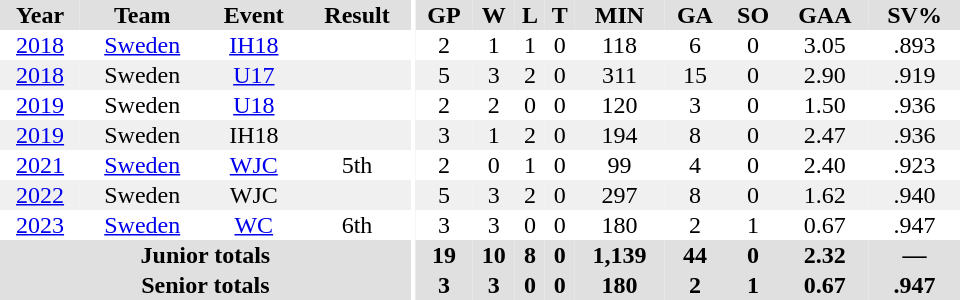<table border="0" cellpadding="1" cellspacing="0" ID="Table3" style="text-align:center; width:40em;">
<tr bgcolor="#e0e0e0">
<th>Year</th>
<th>Team</th>
<th>Event</th>
<th>Result</th>
<th rowspan="99" bgcolor="#ffffff"></th>
<th>GP</th>
<th>W</th>
<th>L</th>
<th>T</th>
<th>MIN</th>
<th>GA</th>
<th>SO</th>
<th>GAA</th>
<th>SV%</th>
</tr>
<tr>
<td><a href='#'>2018</a></td>
<td><a href='#'>Sweden</a></td>
<td><a href='#'>IH18</a></td>
<td></td>
<td>2</td>
<td>1</td>
<td>1</td>
<td>0</td>
<td>118</td>
<td>6</td>
<td>0</td>
<td>3.05</td>
<td>.893</td>
</tr>
<tr bgcolor="#f0f0f0">
<td><a href='#'>2018</a></td>
<td>Sweden</td>
<td><a href='#'>U17</a></td>
<td></td>
<td>5</td>
<td>3</td>
<td>2</td>
<td>0</td>
<td>311</td>
<td>15</td>
<td>0</td>
<td>2.90</td>
<td>.919</td>
</tr>
<tr>
<td><a href='#'>2019</a></td>
<td>Sweden</td>
<td><a href='#'>U18</a></td>
<td></td>
<td>2</td>
<td>2</td>
<td>0</td>
<td>0</td>
<td>120</td>
<td>3</td>
<td>0</td>
<td>1.50</td>
<td>.936</td>
</tr>
<tr bgcolor="#f0f0f0">
<td><a href='#'>2019</a></td>
<td>Sweden</td>
<td>IH18</td>
<td></td>
<td>3</td>
<td>1</td>
<td>2</td>
<td>0</td>
<td>194</td>
<td>8</td>
<td>0</td>
<td>2.47</td>
<td>.936</td>
</tr>
<tr>
<td><a href='#'>2021</a></td>
<td><a href='#'>Sweden</a></td>
<td><a href='#'>WJC</a></td>
<td>5th</td>
<td>2</td>
<td>0</td>
<td>1</td>
<td>0</td>
<td>99</td>
<td>4</td>
<td>0</td>
<td>2.40</td>
<td>.923</td>
</tr>
<tr bgcolor="#f0f0f0">
<td><a href='#'>2022</a></td>
<td>Sweden</td>
<td>WJC</td>
<td></td>
<td>5</td>
<td>3</td>
<td>2</td>
<td>0</td>
<td>297</td>
<td>8</td>
<td>0</td>
<td>1.62</td>
<td>.940</td>
</tr>
<tr>
<td><a href='#'>2023</a></td>
<td><a href='#'>Sweden</a></td>
<td><a href='#'>WC</a></td>
<td>6th</td>
<td>3</td>
<td>3</td>
<td>0</td>
<td>0</td>
<td>180</td>
<td>2</td>
<td>1</td>
<td>0.67</td>
<td>.947</td>
</tr>
<tr bgcolor="#e0e0e0">
<th colspan="4">Junior totals</th>
<th>19</th>
<th>10</th>
<th>8</th>
<th>0</th>
<th>1,139</th>
<th>44</th>
<th>0</th>
<th>2.32</th>
<th>—</th>
</tr>
<tr bgcolor="#e0e0e0">
<th colspan="4">Senior totals</th>
<th>3</th>
<th>3</th>
<th>0</th>
<th>0</th>
<th>180</th>
<th>2</th>
<th>1</th>
<th>0.67</th>
<th>.947</th>
</tr>
</table>
